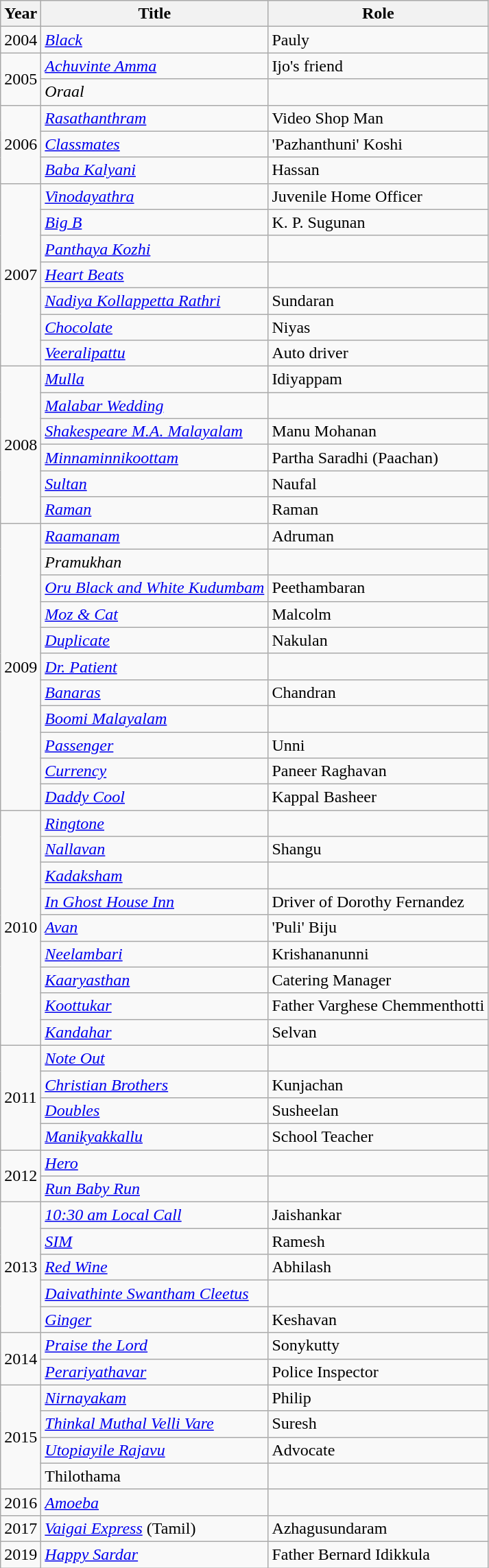<table class="wikitable sortable">
<tr>
<th>Year</th>
<th>Title</th>
<th>Role</th>
</tr>
<tr>
<td>2004</td>
<td><em><a href='#'>Black</a></em></td>
<td>Pauly</td>
</tr>
<tr>
<td rowspan=2>2005</td>
<td><em><a href='#'>Achuvinte Amma</a></em></td>
<td>Ijo's friend</td>
</tr>
<tr>
<td><em>Oraal</em></td>
<td></td>
</tr>
<tr>
<td rowspan=3>2006</td>
<td><em><a href='#'>Rasathanthram</a></em></td>
<td>Video Shop Man</td>
</tr>
<tr>
<td><em><a href='#'>Classmates</a></em></td>
<td>'Pazhanthuni' Koshi</td>
</tr>
<tr>
<td><em><a href='#'>Baba Kalyani</a></em></td>
<td>Hassan</td>
</tr>
<tr>
<td rowspan=7>2007</td>
<td><em><a href='#'>Vinodayathra</a></em></td>
<td>Juvenile Home Officer</td>
</tr>
<tr>
<td><em><a href='#'>Big B</a></em></td>
<td>K. P. Sugunan</td>
</tr>
<tr>
<td><em><a href='#'>Panthaya Kozhi</a></em></td>
<td></td>
</tr>
<tr>
<td><em><a href='#'>Heart Beats</a></em></td>
<td></td>
</tr>
<tr>
<td><em><a href='#'>Nadiya Kollappetta Rathri</a></em></td>
<td>Sundaran</td>
</tr>
<tr>
<td><em><a href='#'>Chocolate</a></em></td>
<td>Niyas</td>
</tr>
<tr>
<td><em><a href='#'>Veeralipattu</a></em></td>
<td>Auto driver</td>
</tr>
<tr>
<td rowspan=6>2008</td>
<td><em><a href='#'>Mulla</a></em></td>
<td>Idiyappam</td>
</tr>
<tr>
<td><em><a href='#'>Malabar Wedding</a></em></td>
<td></td>
</tr>
<tr>
<td><em><a href='#'>Shakespeare M.A. Malayalam</a></em></td>
<td>Manu Mohanan</td>
</tr>
<tr>
<td><em><a href='#'>Minnaminnikoottam</a></em></td>
<td>Partha Saradhi (Paachan)</td>
</tr>
<tr>
<td><em><a href='#'>Sultan</a></em></td>
<td>Naufal</td>
</tr>
<tr>
<td><em><a href='#'>Raman</a></em></td>
<td>Raman</td>
</tr>
<tr>
<td rowspan=11>2009</td>
<td><em><a href='#'>Raamanam</a></em></td>
<td>Adruman</td>
</tr>
<tr>
<td><em>Pramukhan</em></td>
<td></td>
</tr>
<tr>
<td><em><a href='#'>Oru Black and White Kudumbam</a></em></td>
<td>Peethambaran</td>
</tr>
<tr>
<td><em><a href='#'>Moz & Cat</a></em></td>
<td>Malcolm</td>
</tr>
<tr>
<td><em><a href='#'>Duplicate</a></em></td>
<td>Nakulan</td>
</tr>
<tr>
<td><em><a href='#'>Dr. Patient</a></em></td>
<td></td>
</tr>
<tr>
<td><em><a href='#'>Banaras</a></em></td>
<td>Chandran</td>
</tr>
<tr>
<td><em><a href='#'>Boomi Malayalam</a></em></td>
<td></td>
</tr>
<tr>
<td><em><a href='#'>Passenger</a></em></td>
<td>Unni</td>
</tr>
<tr>
<td><em><a href='#'>Currency</a></em></td>
<td>Paneer Raghavan</td>
</tr>
<tr>
<td><em><a href='#'>Daddy Cool</a></em></td>
<td>Kappal Basheer</td>
</tr>
<tr>
<td rowspan=9>2010</td>
<td><em><a href='#'>Ringtone</a></em></td>
<td></td>
</tr>
<tr>
<td><em><a href='#'>Nallavan</a></em></td>
<td>Shangu</td>
</tr>
<tr>
<td><em><a href='#'>Kadaksham</a></em></td>
<td></td>
</tr>
<tr>
<td><em><a href='#'>In Ghost House Inn</a></em></td>
<td>Driver of Dorothy Fernandez</td>
</tr>
<tr>
<td><em><a href='#'>Avan</a></em></td>
<td>'Puli' Biju</td>
</tr>
<tr>
<td><em><a href='#'>Neelambari</a></em></td>
<td>Krishananunni</td>
</tr>
<tr>
<td><em><a href='#'>Kaaryasthan</a></em></td>
<td>Catering Manager</td>
</tr>
<tr>
<td><em><a href='#'>Koottukar</a></em></td>
<td>Father Varghese Chemmenthotti</td>
</tr>
<tr>
<td><em><a href='#'>Kandahar</a></em></td>
<td>Selvan</td>
</tr>
<tr>
<td rowspan=4>2011</td>
<td><em><a href='#'>Note Out</a></em></td>
<td></td>
</tr>
<tr>
<td><em><a href='#'>Christian Brothers</a></em></td>
<td>Kunjachan</td>
</tr>
<tr>
<td><em><a href='#'>Doubles</a></em></td>
<td>Susheelan</td>
</tr>
<tr>
<td><em><a href='#'>Manikyakkallu</a></em></td>
<td>School Teacher</td>
</tr>
<tr>
<td rowspan=2>2012</td>
<td><em><a href='#'>Hero</a></em></td>
<td></td>
</tr>
<tr>
<td><em><a href='#'>Run Baby Run</a></em></td>
<td></td>
</tr>
<tr>
<td rowspan=5>2013</td>
<td><em><a href='#'>10:30 am Local Call</a></em></td>
<td>Jaishankar</td>
</tr>
<tr>
<td><em><a href='#'>SIM</a></em></td>
<td>Ramesh</td>
</tr>
<tr>
<td><em><a href='#'>Red Wine</a></em></td>
<td>Abhilash</td>
</tr>
<tr>
<td><em><a href='#'>Daivathinte Swantham Cleetus</a></em></td>
<td></td>
</tr>
<tr>
<td><em><a href='#'>Ginger</a></em></td>
<td>Keshavan</td>
</tr>
<tr>
<td rowspan=2>2014</td>
<td><em><a href='#'>Praise the Lord</a></em></td>
<td>Sonykutty</td>
</tr>
<tr>
<td><em><a href='#'>Perariyathavar</a></em></td>
<td>Police Inspector</td>
</tr>
<tr>
<td rowspan=4>2015</td>
<td><em><a href='#'>Nirnayakam</a></em></td>
<td>Philip</td>
</tr>
<tr>
<td><em><a href='#'>Thinkal Muthal Velli Vare</a></em></td>
<td>Suresh</td>
</tr>
<tr>
<td><em><a href='#'>Utopiayile Rajavu</a></em></td>
<td>Advocate</td>
</tr>
<tr>
<td>Thilothama</td>
<td></td>
</tr>
<tr>
<td>2016</td>
<td><em><a href='#'>Amoeba</a></em></td>
<td></td>
</tr>
<tr>
<td>2017</td>
<td><em><a href='#'>Vaigai Express</a></em> (Tamil)</td>
<td>Azhagusundaram</td>
</tr>
<tr>
<td>2019</td>
<td><em><a href='#'>Happy Sardar</a></em></td>
<td>Father Bernard Idikkula</td>
</tr>
</table>
